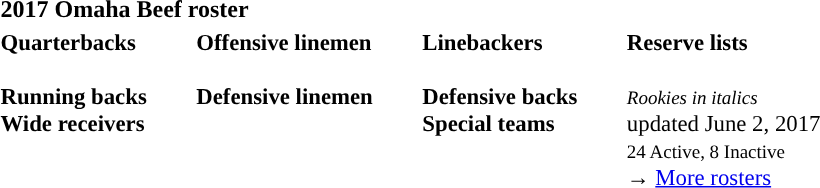<table class="toccolours" style="text-align: left;">
<tr>
<th colspan=7><strong>2017 Omaha Beef roster</strong></th>
</tr>
<tr>
<td style="font-size: 95%;vertical-align:top;"><strong>Quarterbacks</strong><br>
<br><strong>Running backs</strong>
<br><strong>Wide receivers</strong>



</td>
<td style="width: 25px;"></td>
<td style="font-size: 95%;vertical-align:top;"><strong>Offensive linemen</strong><br>


<br><strong>Defensive linemen</strong>



</td>
<td style="width: 25px;"></td>
<td style="font-size: 95%;vertical-align:top;"><strong>Linebackers</strong><br>
<br><strong>Defensive backs</strong>





<br><strong>Special teams</strong>
</td>
<td style="width: 25px;"></td>
<td style="font-size: 95%;vertical-align:top;"><strong>Reserve lists</strong><br>






<br><small><em>Rookies in italics</em></small><br>
 updated June 2, 2017<br>
<small>24 Active, 8 Inactive</small><br>→ <a href='#'>More rosters</a></td>
</tr>
<tr>
</tr>
</table>
